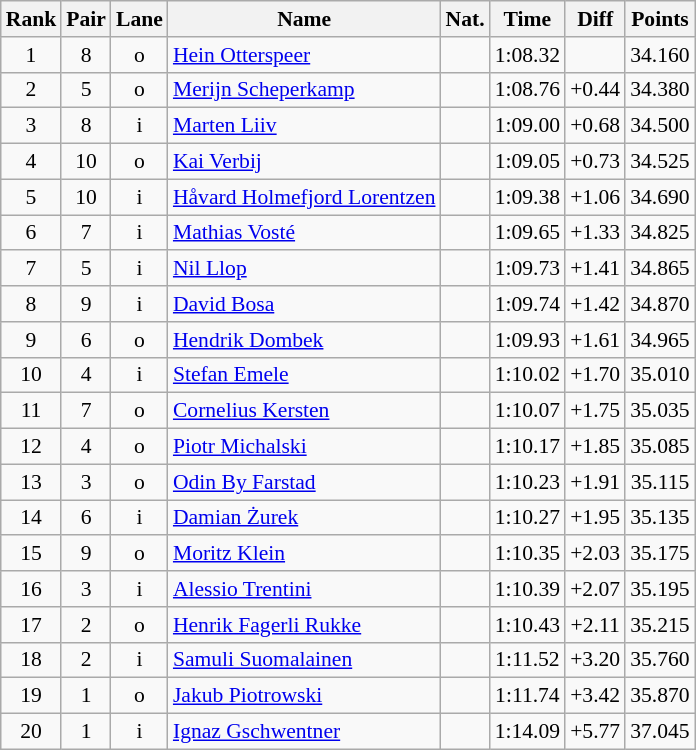<table class="wikitable sortable" style="text-align:center; font-size:90%">
<tr>
<th>Rank</th>
<th>Pair</th>
<th>Lane</th>
<th>Name</th>
<th>Nat.</th>
<th>Time</th>
<th>Diff</th>
<th>Points</th>
</tr>
<tr>
<td>1</td>
<td>8</td>
<td>o</td>
<td align=left><a href='#'>Hein Otterspeer</a></td>
<td></td>
<td>1:08.32</td>
<td></td>
<td>34.160</td>
</tr>
<tr>
<td>2</td>
<td>5</td>
<td>o</td>
<td align=left><a href='#'>Merijn Scheperkamp</a></td>
<td></td>
<td>1:08.76</td>
<td>+0.44</td>
<td>34.380</td>
</tr>
<tr>
<td>3</td>
<td>8</td>
<td>i</td>
<td align=left><a href='#'>Marten Liiv</a></td>
<td></td>
<td>1:09.00</td>
<td>+0.68</td>
<td>34.500</td>
</tr>
<tr>
<td>4</td>
<td>10</td>
<td>o</td>
<td align=left><a href='#'>Kai Verbij</a></td>
<td></td>
<td>1:09.05</td>
<td>+0.73</td>
<td>34.525</td>
</tr>
<tr>
<td>5</td>
<td>10</td>
<td>i</td>
<td align=left><a href='#'>Håvard Holmefjord Lorentzen</a></td>
<td></td>
<td>1:09.38</td>
<td>+1.06</td>
<td>34.690</td>
</tr>
<tr>
<td>6</td>
<td>7</td>
<td>i</td>
<td align=left><a href='#'>Mathias Vosté</a></td>
<td></td>
<td>1:09.65</td>
<td>+1.33</td>
<td>34.825</td>
</tr>
<tr>
<td>7</td>
<td>5</td>
<td>i</td>
<td align=left><a href='#'>Nil Llop</a></td>
<td></td>
<td>1:09.73</td>
<td>+1.41</td>
<td>34.865</td>
</tr>
<tr>
<td>8</td>
<td>9</td>
<td>i</td>
<td align=left><a href='#'>David Bosa</a></td>
<td></td>
<td>1:09.74</td>
<td>+1.42</td>
<td>34.870</td>
</tr>
<tr>
<td>9</td>
<td>6</td>
<td>o</td>
<td align=left><a href='#'>Hendrik Dombek</a></td>
<td></td>
<td>1:09.93</td>
<td>+1.61</td>
<td>34.965</td>
</tr>
<tr>
<td>10</td>
<td>4</td>
<td>i</td>
<td align=left><a href='#'>Stefan Emele</a></td>
<td></td>
<td>1:10.02</td>
<td>+1.70</td>
<td>35.010</td>
</tr>
<tr>
<td>11</td>
<td>7</td>
<td>o</td>
<td align=left><a href='#'>Cornelius Kersten</a></td>
<td></td>
<td>1:10.07</td>
<td>+1.75</td>
<td>35.035</td>
</tr>
<tr>
<td>12</td>
<td>4</td>
<td>o</td>
<td align=left><a href='#'>Piotr Michalski</a></td>
<td></td>
<td>1:10.17</td>
<td>+1.85</td>
<td>35.085</td>
</tr>
<tr>
<td>13</td>
<td>3</td>
<td>o</td>
<td align=left><a href='#'>Odin By Farstad</a></td>
<td></td>
<td>1:10.23</td>
<td>+1.91</td>
<td>35.115</td>
</tr>
<tr>
<td>14</td>
<td>6</td>
<td>i</td>
<td align=left><a href='#'>Damian Żurek</a></td>
<td></td>
<td>1:10.27</td>
<td>+1.95</td>
<td>35.135</td>
</tr>
<tr>
<td>15</td>
<td>9</td>
<td>o</td>
<td align=left><a href='#'>Moritz Klein</a></td>
<td></td>
<td>1:10.35</td>
<td>+2.03</td>
<td>35.175</td>
</tr>
<tr>
<td>16</td>
<td>3</td>
<td>i</td>
<td align=left><a href='#'>Alessio Trentini</a></td>
<td></td>
<td>1:10.39</td>
<td>+2.07</td>
<td>35.195</td>
</tr>
<tr>
<td>17</td>
<td>2</td>
<td>o</td>
<td align=left><a href='#'>Henrik Fagerli Rukke</a></td>
<td></td>
<td>1:10.43</td>
<td>+2.11</td>
<td>35.215</td>
</tr>
<tr>
<td>18</td>
<td>2</td>
<td>i</td>
<td align=left><a href='#'>Samuli Suomalainen</a></td>
<td></td>
<td>1:11.52</td>
<td>+3.20</td>
<td>35.760</td>
</tr>
<tr>
<td>19</td>
<td>1</td>
<td>o</td>
<td align=left><a href='#'>Jakub Piotrowski</a></td>
<td></td>
<td>1:11.74</td>
<td>+3.42</td>
<td>35.870</td>
</tr>
<tr>
<td>20</td>
<td>1</td>
<td>i</td>
<td align=left><a href='#'>Ignaz Gschwentner</a></td>
<td></td>
<td>1:14.09</td>
<td>+5.77</td>
<td>37.045</td>
</tr>
</table>
